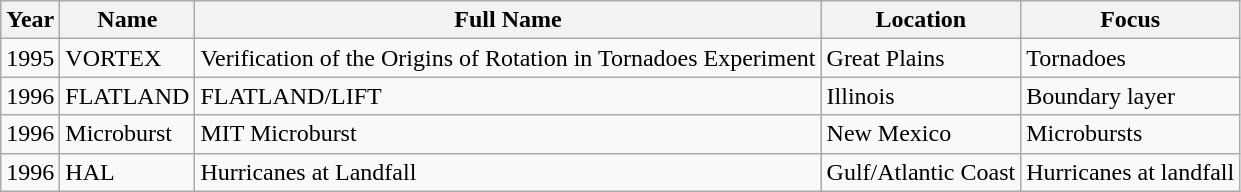<table class="wikitable">
<tr>
<th>Year</th>
<th>Name</th>
<th>Full Name</th>
<th>Location</th>
<th>Focus</th>
</tr>
<tr>
<td>1995</td>
<td>VORTEX</td>
<td>Verification of the Origins of Rotation in Tornadoes Experiment</td>
<td>Great Plains</td>
<td>Tornadoes</td>
</tr>
<tr>
<td>1996</td>
<td>FLATLAND</td>
<td>FLATLAND/LIFT</td>
<td>Illinois</td>
<td>Boundary layer</td>
</tr>
<tr>
<td>1996</td>
<td>Microburst</td>
<td>MIT Microburst</td>
<td>New Mexico</td>
<td>Microbursts</td>
</tr>
<tr>
<td>1996</td>
<td>HAL</td>
<td>Hurricanes at Landfall</td>
<td>Gulf/Atlantic Coast</td>
<td>Hurricanes at landfall</td>
</tr>
</table>
